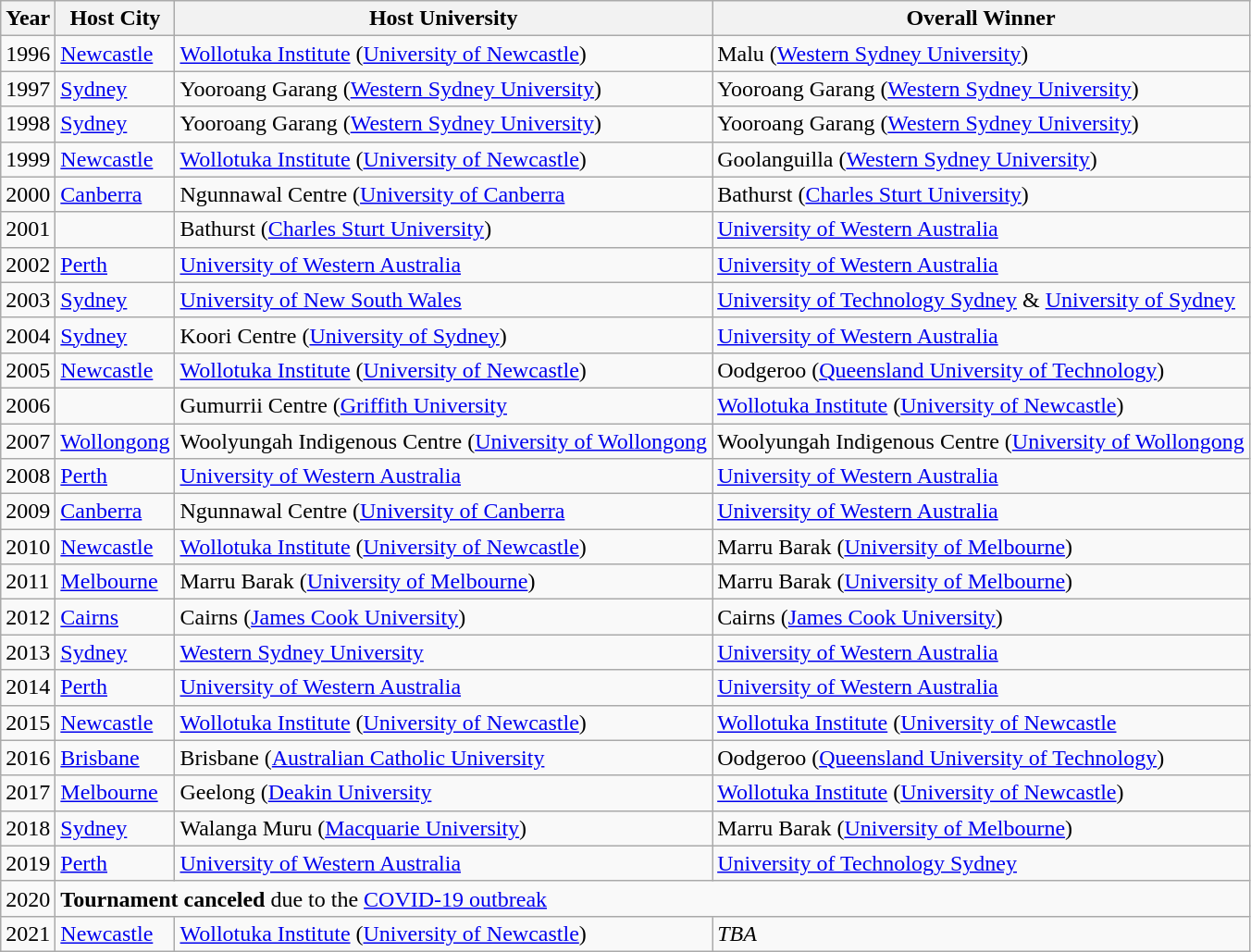<table class="wikitable sortable">
<tr>
<th>Year</th>
<th>Host City</th>
<th>Host University</th>
<th>Overall Winner</th>
</tr>
<tr>
<td>1996</td>
<td><a href='#'>Newcastle</a></td>
<td><a href='#'>Wollotuka Institute</a> (<a href='#'>University of Newcastle</a>)</td>
<td>Malu (<a href='#'>Western Sydney University</a>)</td>
</tr>
<tr>
<td>1997</td>
<td><a href='#'>Sydney</a></td>
<td>Yooroang Garang (<a href='#'>Western Sydney University</a>)</td>
<td>Yooroang Garang (<a href='#'>Western Sydney University</a>)</td>
</tr>
<tr>
<td>1998</td>
<td><a href='#'>Sydney</a></td>
<td>Yooroang Garang (<a href='#'>Western Sydney University</a>)</td>
<td>Yooroang Garang (<a href='#'>Western Sydney University</a>)</td>
</tr>
<tr>
<td>1999</td>
<td><a href='#'>Newcastle</a></td>
<td><a href='#'>Wollotuka Institute</a> (<a href='#'>University of Newcastle</a>)</td>
<td>Goolanguilla (<a href='#'>Western Sydney University</a>)</td>
</tr>
<tr>
<td>2000</td>
<td><a href='#'>Canberra</a></td>
<td>Ngunnawal Centre (<a href='#'>University of Canberra</a></td>
<td>Bathurst (<a href='#'>Charles Sturt University</a>)</td>
</tr>
<tr>
<td>2001</td>
<td></td>
<td>Bathurst (<a href='#'>Charles Sturt University</a>)</td>
<td><a href='#'>University of Western Australia</a></td>
</tr>
<tr>
<td>2002</td>
<td><a href='#'>Perth</a></td>
<td><a href='#'>University of Western Australia</a></td>
<td><a href='#'>University of Western Australia</a></td>
</tr>
<tr>
<td>2003</td>
<td><a href='#'>Sydney</a></td>
<td><a href='#'>University of New South Wales</a></td>
<td><a href='#'>University of Technology Sydney</a> & <a href='#'>University of Sydney</a></td>
</tr>
<tr>
<td>2004</td>
<td><a href='#'>Sydney</a></td>
<td>Koori Centre (<a href='#'>University of Sydney</a>)</td>
<td><a href='#'>University of Western Australia</a></td>
</tr>
<tr>
<td>2005</td>
<td><a href='#'>Newcastle</a></td>
<td><a href='#'>Wollotuka Institute</a> (<a href='#'>University of Newcastle</a>)</td>
<td>Oodgeroo (<a href='#'>Queensland University of Technology</a>)</td>
</tr>
<tr>
<td>2006</td>
<td></td>
<td>Gumurrii Centre (<a href='#'>Griffith University</a></td>
<td><a href='#'>Wollotuka Institute</a> (<a href='#'>University of Newcastle</a>)</td>
</tr>
<tr>
<td>2007</td>
<td><a href='#'>Wollongong</a></td>
<td>Woolyungah Indigenous Centre (<a href='#'>University of Wollongong</a></td>
<td>Woolyungah Indigenous Centre (<a href='#'>University of Wollongong</a></td>
</tr>
<tr>
<td>2008</td>
<td><a href='#'>Perth</a></td>
<td><a href='#'>University of Western Australia</a></td>
<td><a href='#'>University of Western Australia</a></td>
</tr>
<tr>
<td>2009</td>
<td><a href='#'>Canberra</a></td>
<td>Ngunnawal Centre (<a href='#'>University of Canberra</a></td>
<td><a href='#'>University of Western Australia</a></td>
</tr>
<tr>
<td>2010</td>
<td><a href='#'>Newcastle</a></td>
<td><a href='#'>Wollotuka Institute</a> (<a href='#'>University of Newcastle</a>)</td>
<td>Marru Barak (<a href='#'>University of Melbourne</a>)</td>
</tr>
<tr>
<td>2011</td>
<td><a href='#'>Melbourne</a></td>
<td>Marru Barak (<a href='#'>University of Melbourne</a>)</td>
<td>Marru Barak (<a href='#'>University of Melbourne</a>)</td>
</tr>
<tr>
<td>2012</td>
<td><a href='#'>Cairns</a></td>
<td>Cairns (<a href='#'>James Cook University</a>)</td>
<td>Cairns (<a href='#'>James Cook University</a>)</td>
</tr>
<tr>
<td>2013</td>
<td><a href='#'>Sydney</a></td>
<td><a href='#'>Western Sydney University</a></td>
<td><a href='#'>University of Western Australia</a></td>
</tr>
<tr>
<td>2014</td>
<td><a href='#'>Perth</a></td>
<td><a href='#'>University of Western Australia</a></td>
<td><a href='#'>University of Western Australia</a></td>
</tr>
<tr>
<td>2015</td>
<td><a href='#'>Newcastle</a></td>
<td><a href='#'>Wollotuka Institute</a> (<a href='#'>University of Newcastle</a>)</td>
<td><a href='#'>Wollotuka Institute</a> (<a href='#'>University of Newcastle</a></td>
</tr>
<tr>
<td>2016</td>
<td><a href='#'>Brisbane</a></td>
<td>Brisbane (<a href='#'>Australian Catholic University</a></td>
<td>Oodgeroo (<a href='#'>Queensland University of Technology</a>)</td>
</tr>
<tr>
<td>2017</td>
<td><a href='#'>Melbourne</a></td>
<td>Geelong (<a href='#'>Deakin University</a></td>
<td><a href='#'>Wollotuka Institute</a> (<a href='#'>University of Newcastle</a>)</td>
</tr>
<tr>
<td>2018</td>
<td><a href='#'>Sydney</a></td>
<td>Walanga Muru (<a href='#'>Macquarie University</a>)</td>
<td>Marru Barak (<a href='#'>University of Melbourne</a>)</td>
</tr>
<tr>
<td>2019</td>
<td><a href='#'>Perth</a></td>
<td><a href='#'>University of Western Australia</a></td>
<td><a href='#'>University of Technology Sydney</a></td>
</tr>
<tr>
<td>2020</td>
<td colspan=3><strong>Tournament canceled</strong> due to the <a href='#'>COVID-19 outbreak</a></td>
</tr>
<tr>
<td>2021</td>
<td><a href='#'>Newcastle</a></td>
<td><a href='#'>Wollotuka Institute</a> (<a href='#'>University of Newcastle</a>)</td>
<td><em>TBA</em></td>
</tr>
</table>
